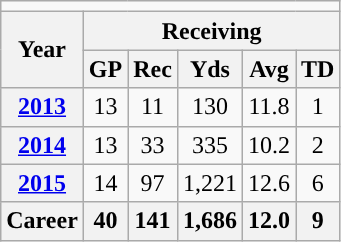<table class="wikitable" style="text-align:center;">
<tr>
<td ! colspan="7"></td>
</tr>
<tr>
<th rowspan="2">Year</th>
<th colspan="5">Receiving</th>
</tr>
<tr>
<th>GP</th>
<th>Rec</th>
<th>Yds</th>
<th>Avg</th>
<th>TD</th>
</tr>
<tr>
<th><a href='#'>2013</a></th>
<td>13</td>
<td>11</td>
<td>130</td>
<td>11.8</td>
<td>1</td>
</tr>
<tr>
<th><a href='#'>2014</a></th>
<td>13</td>
<td>33</td>
<td>335</td>
<td>10.2</td>
<td>2</td>
</tr>
<tr>
<th><a href='#'>2015</a></th>
<td>14</td>
<td>97</td>
<td>1,221</td>
<td>12.6</td>
<td>6</td>
</tr>
<tr>
<th>Career</th>
<th>40</th>
<th>141</th>
<th>1,686</th>
<th>12.0</th>
<th>9</th>
</tr>
</table>
